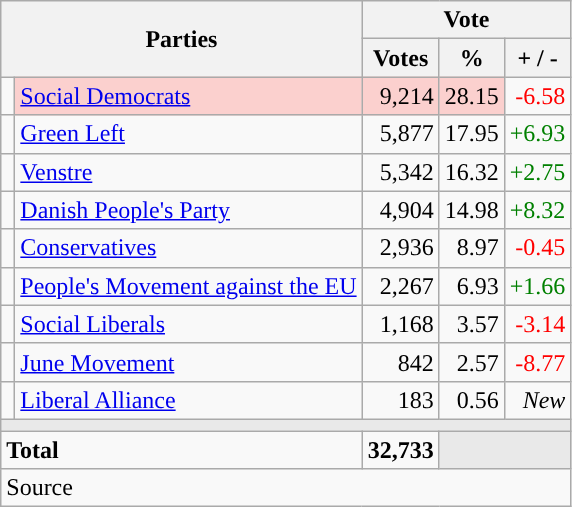<table class="wikitable" style="text-align:right;">
<tr>
<th style="text-align:centre;" rowspan="2" colspan="2" width="225">Parties</th>
<th colspan="3">Vote</th>
</tr>
<tr>
<th width="15">Votes</th>
<th width="15">%</th>
<th width="15">+ / -</th>
</tr>
<tr>
<td width="2" style="color:inherit;background:"></td>
<td bgcolor=#fbd0ce   align="left"><a href='#'>Social Democrats</a></td>
<td bgcolor=#fbd0ce>9,214</td>
<td bgcolor=#fbd0ce>28.15</td>
<td style=color:red;>-6.58</td>
</tr>
<tr>
<td width="2" style="color:inherit;background:"></td>
<td align="left"><a href='#'>Green Left</a></td>
<td>5,877</td>
<td>17.95</td>
<td style=color:green;>+6.93</td>
</tr>
<tr>
<td width="2" style="color:inherit;background:"></td>
<td align="left"><a href='#'>Venstre</a></td>
<td>5,342</td>
<td>16.32</td>
<td style=color:green;>+2.75</td>
</tr>
<tr>
<td width="2" style="color:inherit;background:"></td>
<td align="left"><a href='#'>Danish People's Party</a></td>
<td>4,904</td>
<td>14.98</td>
<td style=color:green;>+8.32</td>
</tr>
<tr>
<td width="2" style="color:inherit;background:"></td>
<td align="left"><a href='#'>Conservatives</a></td>
<td>2,936</td>
<td>8.97</td>
<td style=color:red;>-0.45</td>
</tr>
<tr>
<td width="2" style="color:inherit;background:"></td>
<td align="left"><a href='#'>People's Movement against the EU</a></td>
<td>2,267</td>
<td>6.93</td>
<td style=color:green;>+1.66</td>
</tr>
<tr>
<td width="2" style="color:inherit;background:"></td>
<td align="left"><a href='#'>Social Liberals</a></td>
<td>1,168</td>
<td>3.57</td>
<td style=color:red;>-3.14</td>
</tr>
<tr>
<td width="2" style="color:inherit;background:"></td>
<td align="left"><a href='#'>June Movement</a></td>
<td>842</td>
<td>2.57</td>
<td style=color:red;>-8.77</td>
</tr>
<tr>
<td width="2" style="color:inherit;background:"></td>
<td align="left"><a href='#'>Liberal Alliance</a></td>
<td>183</td>
<td>0.56</td>
<td><em>New</em></td>
</tr>
<tr>
<td colspan="7" bgcolor="#E9E9E9"></td>
</tr>
<tr>
<td align="left" colspan="2"><strong>Total</strong></td>
<td><strong>32,733</strong></td>
<td bgcolor="#E9E9E9" colspan="2"></td>
</tr>
<tr>
<td align="left" colspan="6">Source</td>
</tr>
</table>
